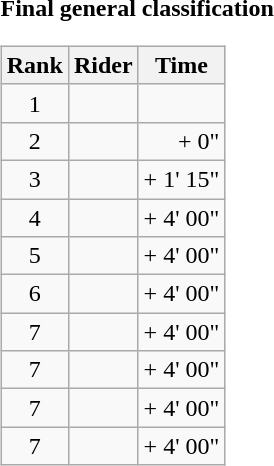<table>
<tr>
<td><strong>Final general classification</strong><br><table class="wikitable">
<tr>
<th scope="col">Rank</th>
<th scope="col">Rider</th>
<th scope="col">Time</th>
</tr>
<tr>
<td style="text-align:center;">1</td>
<td></td>
<td style="text-align:right;"></td>
</tr>
<tr>
<td style="text-align:center;">2</td>
<td></td>
<td style="text-align:right;">+ 0"</td>
</tr>
<tr>
<td style="text-align:center;">3</td>
<td></td>
<td style="text-align:right;">+ 1' 15"</td>
</tr>
<tr>
<td style="text-align:center;">4</td>
<td></td>
<td style="text-align:right;">+ 4' 00"</td>
</tr>
<tr>
<td style="text-align:center;">5</td>
<td></td>
<td style="text-align:right;">+ 4' 00"</td>
</tr>
<tr>
<td style="text-align:center;">6</td>
<td></td>
<td style="text-align:right;">+ 4' 00"</td>
</tr>
<tr>
<td style="text-align:center;">7</td>
<td></td>
<td style="text-align:right;">+ 4' 00"</td>
</tr>
<tr>
<td style="text-align:center;">7</td>
<td></td>
<td style="text-align:right;">+ 4' 00"</td>
</tr>
<tr>
<td style="text-align:center;">7</td>
<td></td>
<td style="text-align:right;">+ 4' 00"</td>
</tr>
<tr>
<td style="text-align:center;">7</td>
<td></td>
<td style="text-align:right;">+ 4' 00"</td>
</tr>
</table>
</td>
</tr>
</table>
